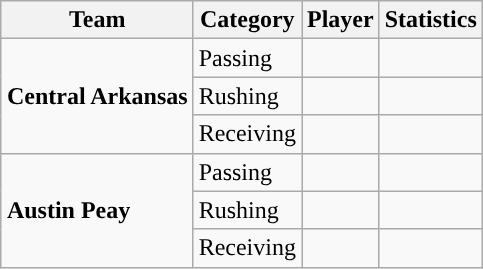<table class="wikitable" style="float: right;">
<tr>
<th>Team</th>
<th>Category</th>
<th>Player</th>
<th>Statistics</th>
</tr>
<tr>
<td rowspan=3><strong>Central Arkansas</strong></td>
<td>Passing</td>
<td></td>
<td></td>
</tr>
<tr>
<td>Rushing</td>
<td></td>
<td></td>
</tr>
<tr>
<td>Receiving</td>
<td></td>
<td></td>
</tr>
<tr>
<td rowspan=3><strong>Austin Peay</strong></td>
<td>Passing</td>
<td></td>
<td></td>
</tr>
<tr>
<td>Rushing</td>
<td></td>
<td></td>
</tr>
<tr>
<td>Receiving</td>
<td></td>
<td></td>
</tr>
</table>
